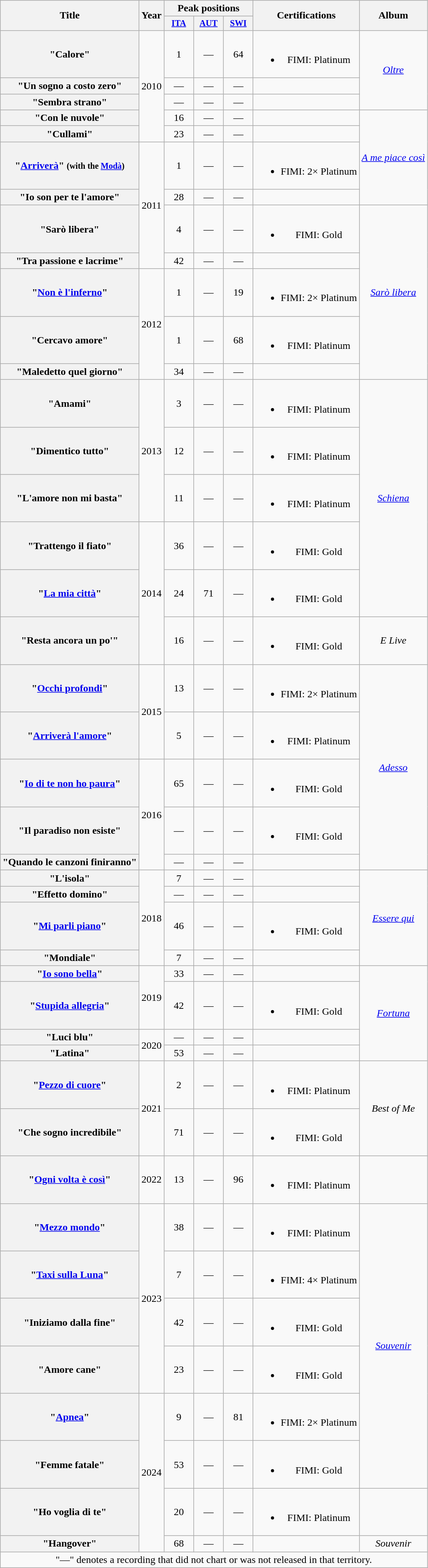<table class="wikitable plainrowheaders" style="text-align:center">
<tr>
<th scope="col" rowspan="2">Title</th>
<th scope="col" rowspan="2">Year</th>
<th scope="col" colspan="3">Peak positions</th>
<th scope="col" rowspan="2">Certifications</th>
<th scope="col" rowspan="2">Album</th>
</tr>
<tr>
<th scope="col" style="width:3em;font-size:85%"><a href='#'>ITA</a><br></th>
<th scope="col" style="width:3em;font-size:85%"><a href='#'>AUT</a><br></th>
<th scope="col" style="width:3em;font-size:85%"><a href='#'>SWI</a><br></th>
</tr>
<tr>
<th scope="row">"Calore"</th>
<td rowspan="5">2010</td>
<td>1</td>
<td>—</td>
<td>64</td>
<td><br><ul><li>FIMI: Platinum</li></ul></td>
<td rowspan="3"><em><a href='#'>Oltre</a></em></td>
</tr>
<tr>
<th scope="row">"Un sogno a costo zero"</th>
<td>—</td>
<td>—</td>
<td>—</td>
<td></td>
</tr>
<tr>
<th scope="row">"Sembra strano"</th>
<td>—</td>
<td>—</td>
<td>—</td>
<td></td>
</tr>
<tr>
<th scope="row">"Con le nuvole"</th>
<td>16</td>
<td>—</td>
<td>—</td>
<td></td>
<td rowspan="4"><em><a href='#'>A me piace così</a></em></td>
</tr>
<tr>
<th scope="row">"Cullami"</th>
<td>23</td>
<td>—</td>
<td>—</td>
<td></td>
</tr>
<tr>
<th scope="row">"<a href='#'>Arriverà</a>" <small>(with the <a href='#'>Modà</a>)</small></th>
<td rowspan="4">2011</td>
<td>1</td>
<td>—</td>
<td>—</td>
<td><br><ul><li>FIMI: 2× Platinum</li></ul></td>
</tr>
<tr>
<th scope="row">"Io son per te l'amore"</th>
<td>28</td>
<td>—</td>
<td>—</td>
<td></td>
</tr>
<tr>
<th scope="row">"Sarò libera"</th>
<td>4</td>
<td>—</td>
<td>—</td>
<td><br><ul><li>FIMI: Gold</li></ul></td>
<td rowspan="5"><em><a href='#'>Sarò libera</a></em></td>
</tr>
<tr>
<th scope="row">"Tra passione e lacrime"</th>
<td>42</td>
<td>—</td>
<td>—</td>
<td></td>
</tr>
<tr>
<th scope="row">"<a href='#'>Non è l'inferno</a>"</th>
<td rowspan="3">2012</td>
<td>1</td>
<td>—</td>
<td>19</td>
<td><br><ul><li>FIMI: 2× Platinum</li></ul></td>
</tr>
<tr>
<th scope="row">"Cercavo amore"</th>
<td>1</td>
<td>—</td>
<td>68</td>
<td><br><ul><li>FIMI: Platinum</li></ul></td>
</tr>
<tr>
<th scope="row">"Maledetto quel giorno"</th>
<td>34</td>
<td>—</td>
<td>—</td>
<td></td>
</tr>
<tr>
<th scope="row">"Amami"</th>
<td rowspan="3">2013</td>
<td>3</td>
<td>—</td>
<td>—</td>
<td><br><ul><li>FIMI: Platinum</li></ul></td>
<td rowspan="5"><em><a href='#'>Schiena</a></em></td>
</tr>
<tr>
<th scope="row">"Dimentico tutto"</th>
<td>12</td>
<td>—</td>
<td>—</td>
<td><br><ul><li>FIMI: Platinum</li></ul></td>
</tr>
<tr>
<th scope="row">"L'amore non mi basta"</th>
<td>11</td>
<td>—</td>
<td>—</td>
<td><br><ul><li>FIMI: Platinum</li></ul></td>
</tr>
<tr>
<th scope="row">"Trattengo il fiato"</th>
<td rowspan="3">2014</td>
<td>36</td>
<td>—</td>
<td>—</td>
<td><br><ul><li>FIMI: Gold</li></ul></td>
</tr>
<tr>
<th scope="row">"<a href='#'>La mia città</a>"</th>
<td>24</td>
<td>71</td>
<td>—</td>
<td><br><ul><li>FIMI: Gold</li></ul></td>
</tr>
<tr>
<th scope="row">"Resta ancora un po'"</th>
<td>16</td>
<td>—</td>
<td>—</td>
<td><br><ul><li>FIMI: Gold</li></ul></td>
<td><em>E Live</em></td>
</tr>
<tr>
<th scope="row">"<a href='#'>Occhi profondi</a>"</th>
<td rowspan="2">2015</td>
<td>13</td>
<td>—</td>
<td>—</td>
<td><br><ul><li>FIMI: 2× Platinum</li></ul></td>
<td rowspan="5"><a href='#'><em>Adesso</em></a></td>
</tr>
<tr>
<th scope="row">"<a href='#'>Arriverà l'amore</a>"</th>
<td>5</td>
<td>—</td>
<td>—</td>
<td><br><ul><li>FIMI: Platinum</li></ul></td>
</tr>
<tr>
<th scope="row">"<a href='#'>Io di te non ho paura</a>"</th>
<td rowspan="3">2016</td>
<td>65</td>
<td>—</td>
<td>—</td>
<td><br><ul><li>FIMI: Gold</li></ul></td>
</tr>
<tr>
<th scope="row">"Il paradiso non esiste"</th>
<td>—</td>
<td>—</td>
<td>—</td>
<td><br><ul><li>FIMI: Gold</li></ul></td>
</tr>
<tr>
<th scope="row">"Quando le canzoni finiranno"</th>
<td>—</td>
<td>—</td>
<td>—</td>
<td></td>
</tr>
<tr>
<th scope="row">"L'isola"</th>
<td rowspan="4">2018</td>
<td>7</td>
<td>—</td>
<td>—</td>
<td></td>
<td rowspan="4"><em><a href='#'>Essere qui</a></em></td>
</tr>
<tr>
<th scope="row">"Effetto domino"</th>
<td>—</td>
<td>—</td>
<td>—</td>
<td></td>
</tr>
<tr>
<th scope="row">"<a href='#'>Mi parli piano</a>"</th>
<td>46</td>
<td>—</td>
<td>—</td>
<td><br><ul><li>FIMI: Gold</li></ul></td>
</tr>
<tr>
<th scope="row">"Mondiale"</th>
<td>7</td>
<td>—</td>
<td>—</td>
<td></td>
</tr>
<tr>
<th scope="row">"<a href='#'>Io sono bella</a>"</th>
<td rowspan="2">2019</td>
<td>33</td>
<td>—</td>
<td>—</td>
<td></td>
<td rowspan="4"><em><a href='#'>Fortuna</a></em></td>
</tr>
<tr>
<th scope="row">"<a href='#'>Stupida allegria</a>" <br></th>
<td>42</td>
<td>—</td>
<td>—</td>
<td><br><ul><li>FIMI: Gold</li></ul></td>
</tr>
<tr>
<th scope="row">"Luci blu"</th>
<td rowspan="2">2020</td>
<td>—</td>
<td>—</td>
<td>—</td>
<td></td>
</tr>
<tr>
<th scope="row">"Latina"</th>
<td>53</td>
<td>—</td>
<td>—</td>
<td></td>
</tr>
<tr>
<th scope="row">"<a href='#'>Pezzo di cuore</a>" <br></th>
<td rowspan="2">2021</td>
<td>2</td>
<td>—</td>
<td>—</td>
<td><br><ul><li>FIMI: Platinum</li></ul></td>
<td rowspan="2"><em>Best of Me</em></td>
</tr>
<tr>
<th scope="row">"Che sogno incredibile" <br></th>
<td>71</td>
<td>—</td>
<td>—</td>
<td><br><ul><li>FIMI: Gold</li></ul></td>
</tr>
<tr>
<th scope="row">"<a href='#'>Ogni volta è così</a>"</th>
<td>2022</td>
<td>13</td>
<td>—</td>
<td>96</td>
<td><br><ul><li>FIMI: Platinum</li></ul></td>
<td></td>
</tr>
<tr>
<th scope="row">"<a href='#'>Mezzo mondo</a>"</th>
<td rowspan="4">2023</td>
<td>38</td>
<td>—</td>
<td>—</td>
<td><br><ul><li>FIMI: Platinum</li></ul></td>
<td rowspan="6"><em><a href='#'>Souvenir</a></em></td>
</tr>
<tr>
<th scope="row">"<a href='#'>Taxi sulla Luna</a>" <br></th>
<td>7</td>
<td>—</td>
<td>—</td>
<td><br><ul><li>FIMI: 4× Platinum</li></ul></td>
</tr>
<tr>
<th scope="row">"Iniziamo dalla fine"</th>
<td>42</td>
<td>—</td>
<td>—</td>
<td><br><ul><li>FIMI: Gold</li></ul></td>
</tr>
<tr>
<th scope="row">"Amore cane"<br></th>
<td>23</td>
<td>—</td>
<td>—</td>
<td><br><ul><li>FIMI: Gold</li></ul></td>
</tr>
<tr>
<th scope="row">"<a href='#'>Apnea</a>"</th>
<td rowspan="4">2024</td>
<td>9</td>
<td>—</td>
<td>81</td>
<td><br><ul><li>FIMI: 2× Platinum</li></ul></td>
</tr>
<tr>
<th scope="row">"Femme fatale"</th>
<td>53</td>
<td>—</td>
<td>—</td>
<td><br><ul><li>FIMI: Gold</li></ul></td>
</tr>
<tr>
<th scope="row">"Ho voglia di te"<br></th>
<td>20</td>
<td>—</td>
<td>—</td>
<td><br><ul><li>FIMI: Platinum</li></ul></td>
<td></td>
</tr>
<tr>
<th scope="row">"Hangover"<br></th>
<td>68</td>
<td>—</td>
<td>—</td>
<td></td>
<td><em>Souvenir</em></td>
</tr>
<tr>
<td colspan="8">"—" denotes a recording that did not chart or was not released in that territory.</td>
</tr>
</table>
